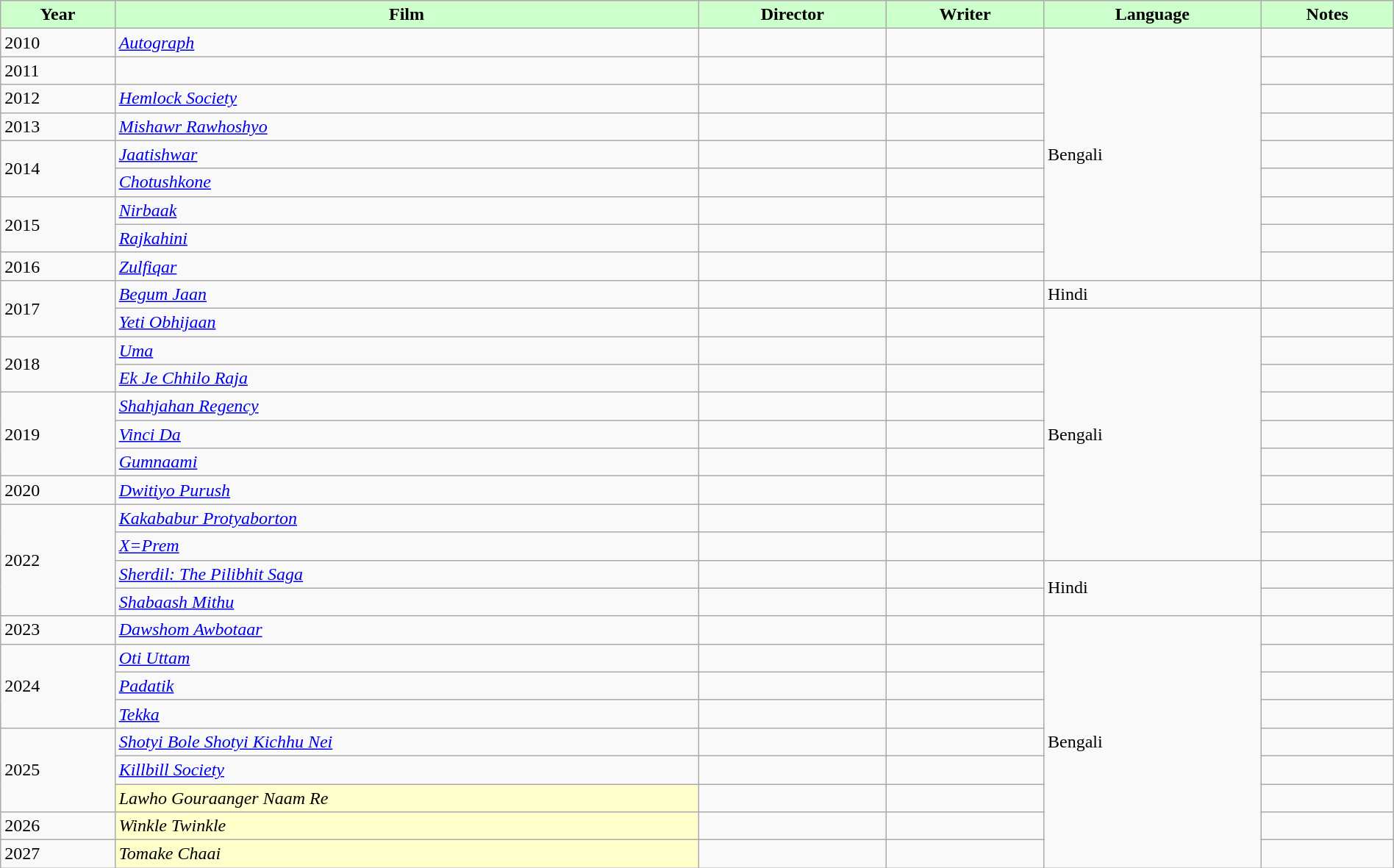<table class="wikitable sortable" style="width: 100%">
<tr style="background:#cfc; text-align:center;">
<td><strong>Year</strong></td>
<td><strong>Film</strong></td>
<td><strong>Director</strong></td>
<td><strong>Writer</strong></td>
<td><strong>Language</strong></td>
<td><strong>Notes </strong></td>
</tr>
<tr>
<td>2010</td>
<td><em><a href='#'>Autograph</a></em></td>
<td></td>
<td></td>
<td rowspan="9">Bengali</td>
<td></td>
</tr>
<tr>
<td>2011</td>
<td></td>
<td></td>
<td></td>
<td></td>
</tr>
<tr>
<td>2012</td>
<td><em><a href='#'>Hemlock Society</a></em></td>
<td></td>
<td></td>
<td></td>
</tr>
<tr>
<td>2013</td>
<td><em><a href='#'>Mishawr Rawhoshyo</a></em></td>
<td></td>
<td></td>
<td></td>
</tr>
<tr>
<td rowspan="2">2014</td>
<td><em><a href='#'>Jaatishwar</a></em></td>
<td></td>
<td></td>
<td></td>
</tr>
<tr>
<td><em><a href='#'>Chotushkone</a></em></td>
<td></td>
<td></td>
<td></td>
</tr>
<tr>
<td rowspan="2">2015</td>
<td><em><a href='#'>Nirbaak</a></em></td>
<td></td>
<td></td>
<td></td>
</tr>
<tr>
<td><em><a href='#'>Rajkahini</a></em></td>
<td></td>
<td></td>
</tr>
<tr>
<td>2016</td>
<td><em><a href='#'>Zulfiqar</a></em></td>
<td></td>
<td></td>
<td></td>
</tr>
<tr>
<td rowspan="2">2017</td>
<td><em><a href='#'>Begum Jaan</a></em></td>
<td></td>
<td></td>
<td>Hindi</td>
<td></td>
</tr>
<tr>
<td><em><a href='#'>Yeti Obhijaan</a></em></td>
<td></td>
<td></td>
<td rowspan="9">Bengali</td>
<td></td>
</tr>
<tr>
<td rowspan="2">2018</td>
<td><em><a href='#'>Uma</a></em></td>
<td></td>
<td></td>
<td></td>
</tr>
<tr>
<td><em><a href='#'>Ek Je Chhilo Raja</a></em></td>
<td></td>
<td></td>
<td></td>
</tr>
<tr>
<td rowspan="3">2019</td>
<td><em><a href='#'>Shahjahan Regency</a></em></td>
<td></td>
<td></td>
<td></td>
</tr>
<tr>
<td><em><a href='#'>Vinci Da</a></em></td>
<td></td>
<td></td>
<td></td>
</tr>
<tr>
<td><em><a href='#'>Gumnaami</a></em></td>
<td></td>
<td></td>
<td></td>
</tr>
<tr>
<td>2020</td>
<td><em><a href='#'>Dwitiyo Purush</a></em></td>
<td></td>
<td></td>
<td></td>
</tr>
<tr>
<td rowspan="4">2022</td>
<td><em><a href='#'>Kakababur Protyaborton</a></em></td>
<td></td>
<td></td>
<td></td>
</tr>
<tr>
<td><em><a href='#'>X=Prem</a></em></td>
<td></td>
<td></td>
<td></td>
</tr>
<tr>
<td><em><a href='#'>Sherdil: The Pilibhit Saga</a></em></td>
<td></td>
<td></td>
<td rowspan="2">Hindi</td>
<td></td>
</tr>
<tr>
<td><em><a href='#'>Shabaash Mithu</a></em></td>
<td></td>
<td></td>
<td></td>
</tr>
<tr>
<td>2023</td>
<td><em><a href='#'>Dawshom Awbotaar</a></em></td>
<td></td>
<td></td>
<td rowspan="9">Bengali</td>
<td></td>
</tr>
<tr>
<td rowspan="3">2024</td>
<td><em><a href='#'>Oti Uttam</a></em></td>
<td></td>
<td></td>
<td></td>
</tr>
<tr>
<td><em><a href='#'>Padatik</a></em></td>
<td></td>
<td></td>
<td></td>
</tr>
<tr>
<td><em><a href='#'>Tekka</a></em></td>
<td></td>
<td></td>
<td></td>
</tr>
<tr>
<td rowspan="3">2025</td>
<td><em><a href='#'>Shotyi Bole Shotyi Kichhu Nei</a></em></td>
<td></td>
<td></td>
<td></td>
</tr>
<tr>
<td><em><a href='#'>Killbill Society</a></em></td>
<td></td>
<td></td>
<td></td>
</tr>
<tr>
<td style="background:#ffc;"><em>Lawho Gouraanger Naam Re</em></td>
<td></td>
<td></td>
<td></td>
</tr>
<tr>
<td>2026</td>
<td style="background:#ffc;"><em>Winkle Twinkle</em></td>
<td></td>
<td></td>
<td></td>
</tr>
<tr>
<td>2027</td>
<td style="background:#ffc;"><em>Tomake Chaai</em></td>
<td></td>
<td></td>
</tr>
</table>
